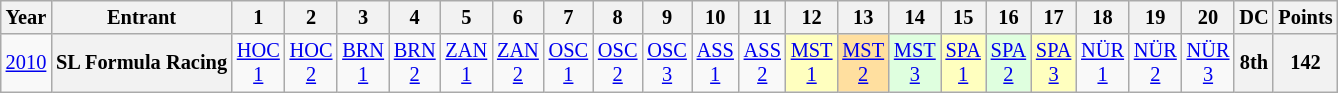<table class="wikitable" style="text-align:center; font-size:85%">
<tr>
<th>Year</th>
<th>Entrant</th>
<th>1</th>
<th>2</th>
<th>3</th>
<th>4</th>
<th>5</th>
<th>6</th>
<th>7</th>
<th>8</th>
<th>9</th>
<th>10</th>
<th>11</th>
<th>12</th>
<th>13</th>
<th>14</th>
<th>15</th>
<th>16</th>
<th>17</th>
<th>18</th>
<th>19</th>
<th>20</th>
<th>DC</th>
<th>Points</th>
</tr>
<tr>
<td><a href='#'>2010</a></td>
<th>SL Formula Racing</th>
<td style="background:#;"><a href='#'>HOC<br>1</a><br></td>
<td style="background:#;"><a href='#'>HOC<br>2</a><br></td>
<td style="background:#;"><a href='#'>BRN<br>1</a><br></td>
<td style="background:#;"><a href='#'>BRN<br>2</a><br></td>
<td style="background:#;"><a href='#'>ZAN<br>1</a><br></td>
<td style="background:#;"><a href='#'>ZAN<br>2</a><br></td>
<td style="background:#;"><a href='#'>OSC<br>1</a><br></td>
<td style="background:#;"><a href='#'>OSC<br>2</a><br></td>
<td style="background:#;"><a href='#'>OSC<br>3</a><br></td>
<td style="background:#;"><a href='#'>ASS<br>1</a><br></td>
<td style="background:#;"><a href='#'>ASS<br>2</a><br></td>
<td style="background:#ffffbf;"><a href='#'>MST<br>1</a><br></td>
<td style="background:#ffdf9f;"><a href='#'>MST<br>2</a><br></td>
<td style="background:#dfffdf;"><a href='#'>MST<br>3</a><br></td>
<td style="background:#ffffbf;"><a href='#'>SPA<br>1</a><br></td>
<td style="background:#dfffdf;"><a href='#'>SPA<br>2</a><br></td>
<td style="background:#ffffbf;"><a href='#'>SPA<br>3</a><br></td>
<td style="background:#;"><a href='#'>NÜR<br>1</a><br></td>
<td style="background:#;"><a href='#'>NÜR<br>2</a><br></td>
<td style="background:#;"><a href='#'>NÜR<br>3</a><br></td>
<th>8th</th>
<th>142</th>
</tr>
</table>
